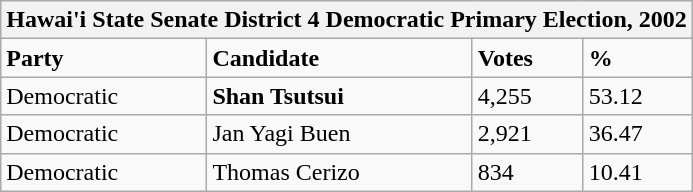<table class="wikitable">
<tr>
<th colspan="4">Hawai'i State Senate District 4 Democratic Primary Election, 2002</th>
</tr>
<tr>
<td><strong>Party</strong></td>
<td><strong>Candidate</strong></td>
<td><strong>Votes</strong></td>
<td><strong>%</strong></td>
</tr>
<tr>
<td>Democratic</td>
<td><strong>Shan Tsutsui</strong></td>
<td>4,255</td>
<td>53.12</td>
</tr>
<tr>
<td>Democratic</td>
<td>Jan Yagi Buen</td>
<td>2,921</td>
<td>36.47</td>
</tr>
<tr>
<td>Democratic</td>
<td>Thomas Cerizo</td>
<td>834</td>
<td>10.41</td>
</tr>
</table>
